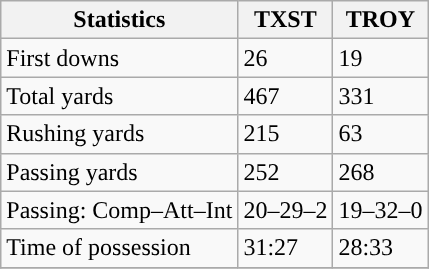<table class="wikitable" style="float: left;">
<tr>
<th>Statistics</th>
<th>TXST</th>
<th>TROY</th>
</tr>
<tr>
<td>First downs</td>
<td>26</td>
<td>19</td>
</tr>
<tr>
<td>Total yards</td>
<td>467</td>
<td>331</td>
</tr>
<tr>
<td>Rushing yards</td>
<td>215</td>
<td>63</td>
</tr>
<tr>
<td>Passing yards</td>
<td>252</td>
<td>268</td>
</tr>
<tr>
<td>Passing: Comp–Att–Int</td>
<td>20–29–2</td>
<td>19–32–0</td>
</tr>
<tr>
<td>Time of possession</td>
<td>31:27</td>
<td>28:33</td>
</tr>
<tr>
</tr>
</table>
